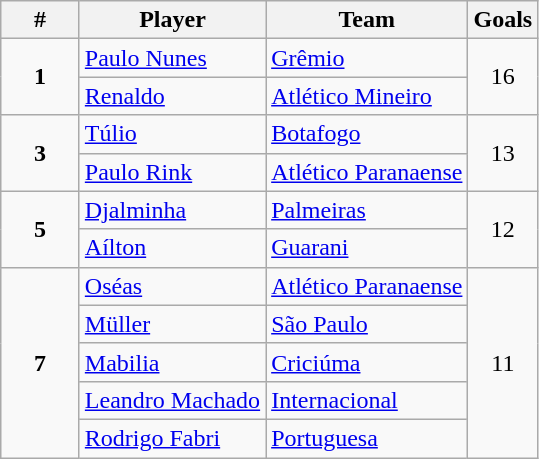<table class="wikitable" style="text-align: left;">
<tr>
<th width="45">#</th>
<th>Player</th>
<th>Team</th>
<th>Goals</th>
</tr>
<tr>
<td rowspan="2" align="center"><strong>1</strong></td>
<td align="left"> <a href='#'>Paulo Nunes</a></td>
<td align="left"><a href='#'>Grêmio</a></td>
<td rowspan="2" align="center">16</td>
</tr>
<tr>
<td align="left"> <a href='#'>Renaldo</a></td>
<td align="left"><a href='#'>Atlético Mineiro</a></td>
</tr>
<tr>
<td rowspan="2" align="center"><strong>3</strong></td>
<td align="left"> <a href='#'>Túlio</a></td>
<td align="left"><a href='#'>Botafogo</a></td>
<td rowspan="2" align="center">13</td>
</tr>
<tr>
<td align="left"> <a href='#'>Paulo Rink</a></td>
<td align="left"><a href='#'>Atlético Paranaense</a></td>
</tr>
<tr>
<td rowspan="2" align="center"><strong>5</strong></td>
<td align="left"> <a href='#'>Djalminha</a></td>
<td align="left"><a href='#'>Palmeiras</a></td>
<td rowspan="2" align="center">12</td>
</tr>
<tr>
<td align="left"> <a href='#'>Aílton</a></td>
<td align="left"><a href='#'>Guarani</a></td>
</tr>
<tr>
<td rowspan="5" align="center"><strong>7</strong></td>
<td align="left"> <a href='#'>Oséas</a></td>
<td align="left"><a href='#'>Atlético Paranaense</a></td>
<td rowspan="5" align="center">11</td>
</tr>
<tr>
<td align="left"> <a href='#'>Müller</a></td>
<td align="left"><a href='#'>São Paulo</a></td>
</tr>
<tr>
<td align="left"> <a href='#'>Mabilia</a></td>
<td align="left"><a href='#'>Criciúma</a></td>
</tr>
<tr>
<td align="left"> <a href='#'>Leandro Machado</a></td>
<td align="left"><a href='#'>Internacional</a></td>
</tr>
<tr>
<td align="left"> <a href='#'>Rodrigo Fabri</a></td>
<td align="left"><a href='#'>Portuguesa</a></td>
</tr>
</table>
